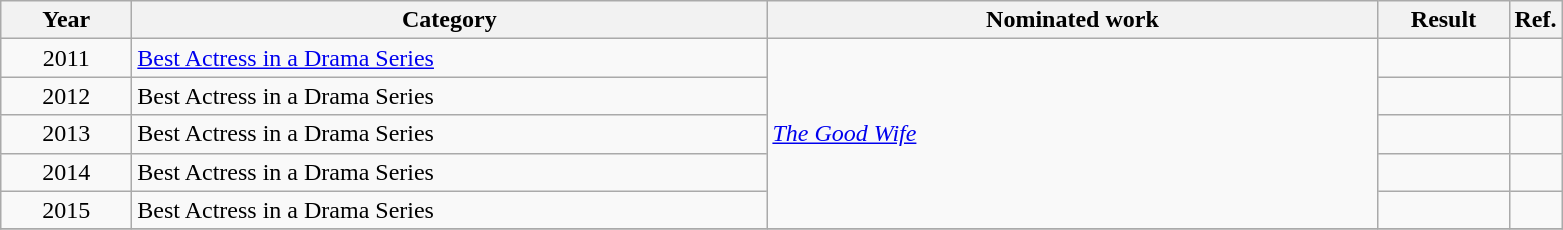<table class=wikitable>
<tr>
<th scope="col" style="width:5em;">Year</th>
<th scope="col" style="width:26em;">Category</th>
<th scope="col" style="width:25em;">Nominated work</th>
<th scope="col" style="width:5em;">Result</th>
<th>Ref.</th>
</tr>
<tr>
<td style="text-align:center;">2011</td>
<td><a href='#'>Best Actress in a Drama Series</a></td>
<td rowspan="5"><em><a href='#'>The Good Wife</a></em></td>
<td></td>
<td></td>
</tr>
<tr>
<td style="text-align:center;">2012</td>
<td>Best Actress in a Drama Series</td>
<td></td>
<td></td>
</tr>
<tr>
<td style="text-align:center;">2013</td>
<td>Best Actress in a Drama Series</td>
<td></td>
<td></td>
</tr>
<tr>
<td style="text-align:center;">2014</td>
<td>Best Actress in a Drama Series</td>
<td></td>
<td></td>
</tr>
<tr>
<td style="text-align:center;">2015</td>
<td>Best Actress in a Drama Series</td>
<td></td>
<td></td>
</tr>
<tr>
</tr>
</table>
